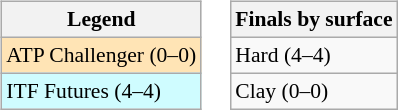<table>
<tr valign=top>
<td><br><table class=wikitable style=font-size:90%>
<tr>
<th>Legend</th>
</tr>
<tr bgcolor=moccasin>
<td>ATP Challenger (0–0)</td>
</tr>
<tr bgcolor=cffcff>
<td>ITF Futures (4–4)</td>
</tr>
</table>
</td>
<td><br><table class=wikitable style=font-size:90%>
<tr>
<th>Finals by surface</th>
</tr>
<tr>
<td>Hard (4–4)</td>
</tr>
<tr>
<td>Clay (0–0)</td>
</tr>
</table>
</td>
</tr>
</table>
